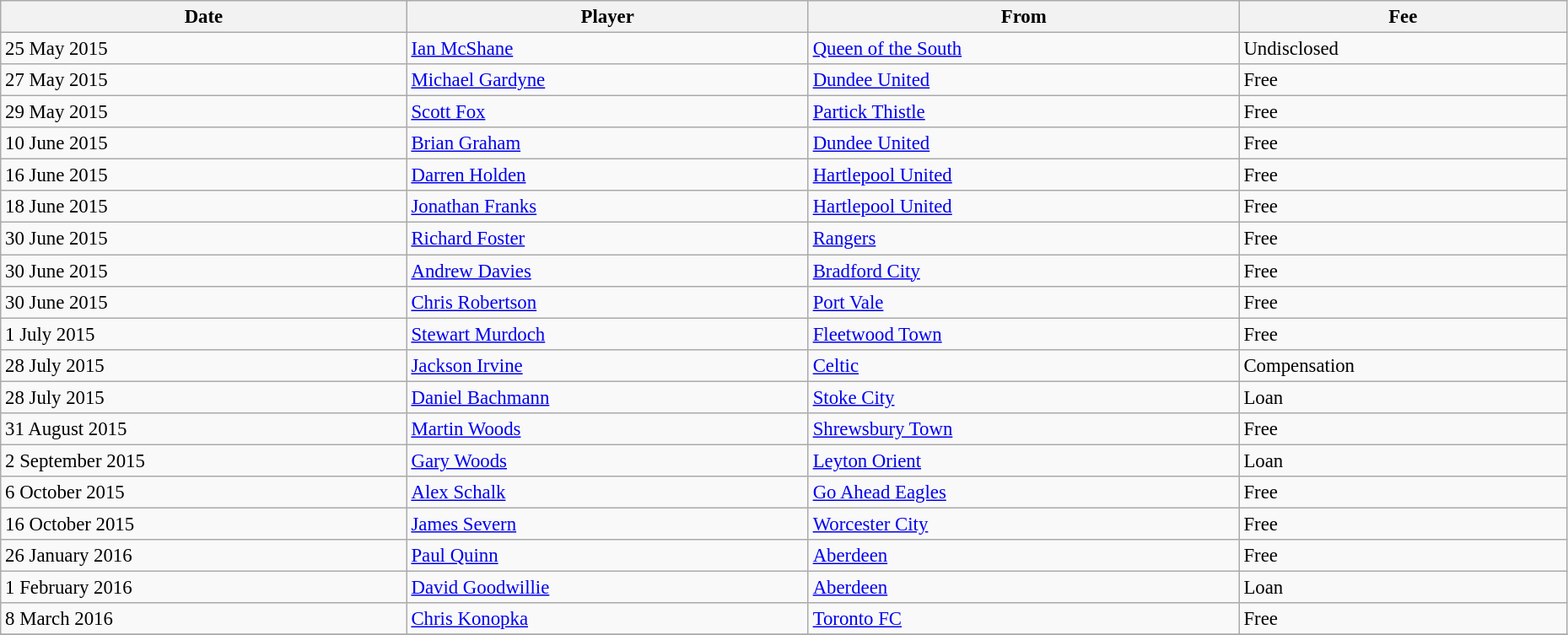<table class="wikitable" style="text-align:center; font-size:95%;width:98%; text-align:left">
<tr>
<th>Date</th>
<th>Player</th>
<th>From</th>
<th>Fee</th>
</tr>
<tr>
<td>25 May 2015</td>
<td> <a href='#'>Ian McShane</a></td>
<td> <a href='#'>Queen of the South</a></td>
<td>Undisclosed</td>
</tr>
<tr>
<td>27 May 2015</td>
<td> <a href='#'>Michael Gardyne</a></td>
<td> <a href='#'>Dundee United</a></td>
<td>Free</td>
</tr>
<tr>
<td>29 May 2015</td>
<td> <a href='#'>Scott Fox</a></td>
<td> <a href='#'>Partick Thistle</a></td>
<td>Free</td>
</tr>
<tr>
<td>10 June 2015</td>
<td> <a href='#'>Brian Graham</a></td>
<td> <a href='#'>Dundee United</a></td>
<td>Free</td>
</tr>
<tr>
<td>16 June 2015</td>
<td> <a href='#'>Darren Holden</a></td>
<td> <a href='#'>Hartlepool United</a></td>
<td>Free</td>
</tr>
<tr>
<td>18 June 2015</td>
<td> <a href='#'>Jonathan Franks</a></td>
<td> <a href='#'>Hartlepool United</a></td>
<td>Free</td>
</tr>
<tr>
<td>30 June 2015</td>
<td> <a href='#'>Richard Foster</a></td>
<td> <a href='#'>Rangers</a></td>
<td>Free</td>
</tr>
<tr>
<td>30 June 2015</td>
<td> <a href='#'>Andrew Davies</a></td>
<td> <a href='#'>Bradford City</a></td>
<td>Free</td>
</tr>
<tr>
<td>30 June 2015</td>
<td> <a href='#'>Chris Robertson</a></td>
<td> <a href='#'>Port Vale</a></td>
<td>Free</td>
</tr>
<tr>
<td>1 July 2015</td>
<td> <a href='#'>Stewart Murdoch</a></td>
<td> <a href='#'>Fleetwood Town</a></td>
<td>Free</td>
</tr>
<tr>
<td>28 July 2015</td>
<td> <a href='#'>Jackson Irvine</a></td>
<td> <a href='#'>Celtic</a></td>
<td>Compensation</td>
</tr>
<tr>
<td>28 July 2015</td>
<td> <a href='#'>Daniel Bachmann</a></td>
<td> <a href='#'>Stoke City</a></td>
<td>Loan</td>
</tr>
<tr>
<td>31 August 2015</td>
<td> <a href='#'>Martin Woods</a></td>
<td> <a href='#'>Shrewsbury Town</a></td>
<td>Free</td>
</tr>
<tr>
<td>2 September 2015</td>
<td> <a href='#'>Gary Woods</a></td>
<td> <a href='#'>Leyton Orient</a></td>
<td>Loan</td>
</tr>
<tr>
<td>6 October 2015</td>
<td> <a href='#'>Alex Schalk</a></td>
<td> <a href='#'>Go Ahead Eagles</a></td>
<td>Free</td>
</tr>
<tr>
<td>16 October 2015</td>
<td> <a href='#'>James Severn</a></td>
<td> <a href='#'>Worcester City</a></td>
<td>Free</td>
</tr>
<tr>
<td>26 January 2016</td>
<td> <a href='#'>Paul Quinn</a></td>
<td> <a href='#'>Aberdeen</a></td>
<td>Free</td>
</tr>
<tr>
<td>1 February 2016</td>
<td> <a href='#'>David Goodwillie</a></td>
<td> <a href='#'>Aberdeen</a></td>
<td>Loan</td>
</tr>
<tr>
<td>8 March 2016</td>
<td> <a href='#'>Chris Konopka</a></td>
<td> <a href='#'>Toronto FC</a></td>
<td>Free</td>
</tr>
<tr>
</tr>
</table>
